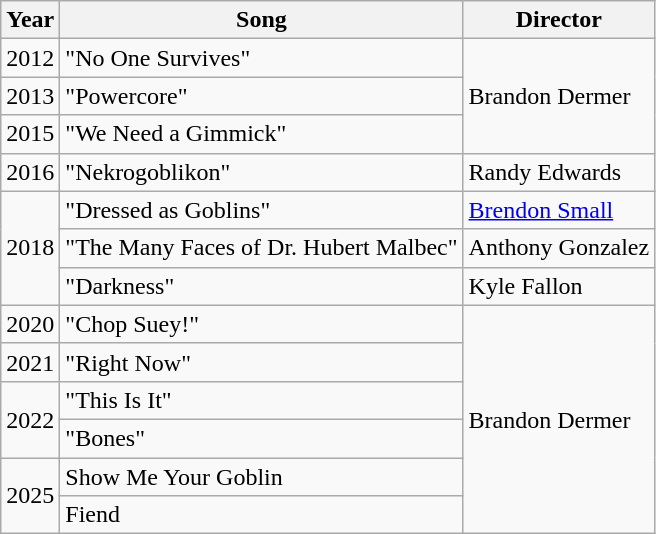<table class="wikitable">
<tr>
<th>Year</th>
<th>Song</th>
<th>Director</th>
</tr>
<tr>
<td>2012</td>
<td>"No One Survives"</td>
<td rowspan="3">Brandon Dermer</td>
</tr>
<tr>
<td>2013</td>
<td>"Powercore"</td>
</tr>
<tr>
<td>2015</td>
<td>"We Need a Gimmick"</td>
</tr>
<tr>
<td>2016</td>
<td>"Nekrogoblikon"</td>
<td>Randy Edwards</td>
</tr>
<tr>
<td rowspan="3">2018</td>
<td>"Dressed as Goblins"</td>
<td><a href='#'>Brendon Small</a></td>
</tr>
<tr>
<td>"The Many Faces of Dr. Hubert Malbec"</td>
<td>Anthony Gonzalez</td>
</tr>
<tr>
<td>"Darkness"</td>
<td>Kyle Fallon</td>
</tr>
<tr>
<td>2020</td>
<td>"Chop Suey!"</td>
<td rowspan="6">Brandon Dermer</td>
</tr>
<tr>
<td>2021</td>
<td>"Right Now"</td>
</tr>
<tr>
<td rowspan="2">2022</td>
<td>"This Is It"</td>
</tr>
<tr>
<td>"Bones"</td>
</tr>
<tr>
<td rowspan="2">2025</td>
<td>Show Me Your Goblin</td>
</tr>
<tr>
<td>Fiend</td>
</tr>
</table>
